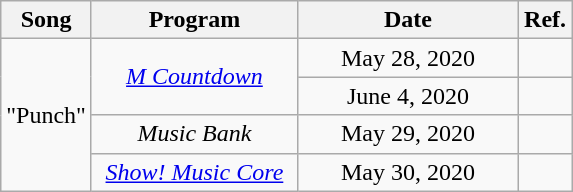<table class="wikitable" style="text-align:center">
<tr>
<th>Song</th>
<th width="130">Program</th>
<th width="140">Date</th>
<th>Ref.</th>
</tr>
<tr>
<td rowspan="4">"Punch"</td>
<td rowspan="2"><em><a href='#'>M Countdown</a></em></td>
<td>May 28, 2020</td>
<td></td>
</tr>
<tr>
<td>June 4, 2020</td>
<td></td>
</tr>
<tr>
<td><em>Music Bank</em></td>
<td>May 29, 2020</td>
<td></td>
</tr>
<tr>
<td><em><a href='#'>Show! Music Core</a></em></td>
<td>May 30, 2020</td>
<td></td>
</tr>
</table>
